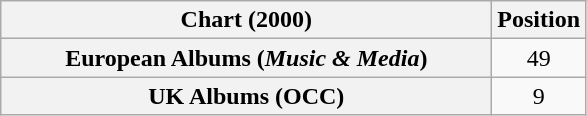<table class="wikitable sortable plainrowheaders" style="text-align:center">
<tr>
<th scope="col" style="width:20em;">Chart (2000)</th>
<th scope="col">Position</th>
</tr>
<tr>
<th scope="row">European Albums (<em>Music & Media</em>)</th>
<td>49</td>
</tr>
<tr>
<th scope="row">UK Albums (OCC)</th>
<td>9</td>
</tr>
</table>
